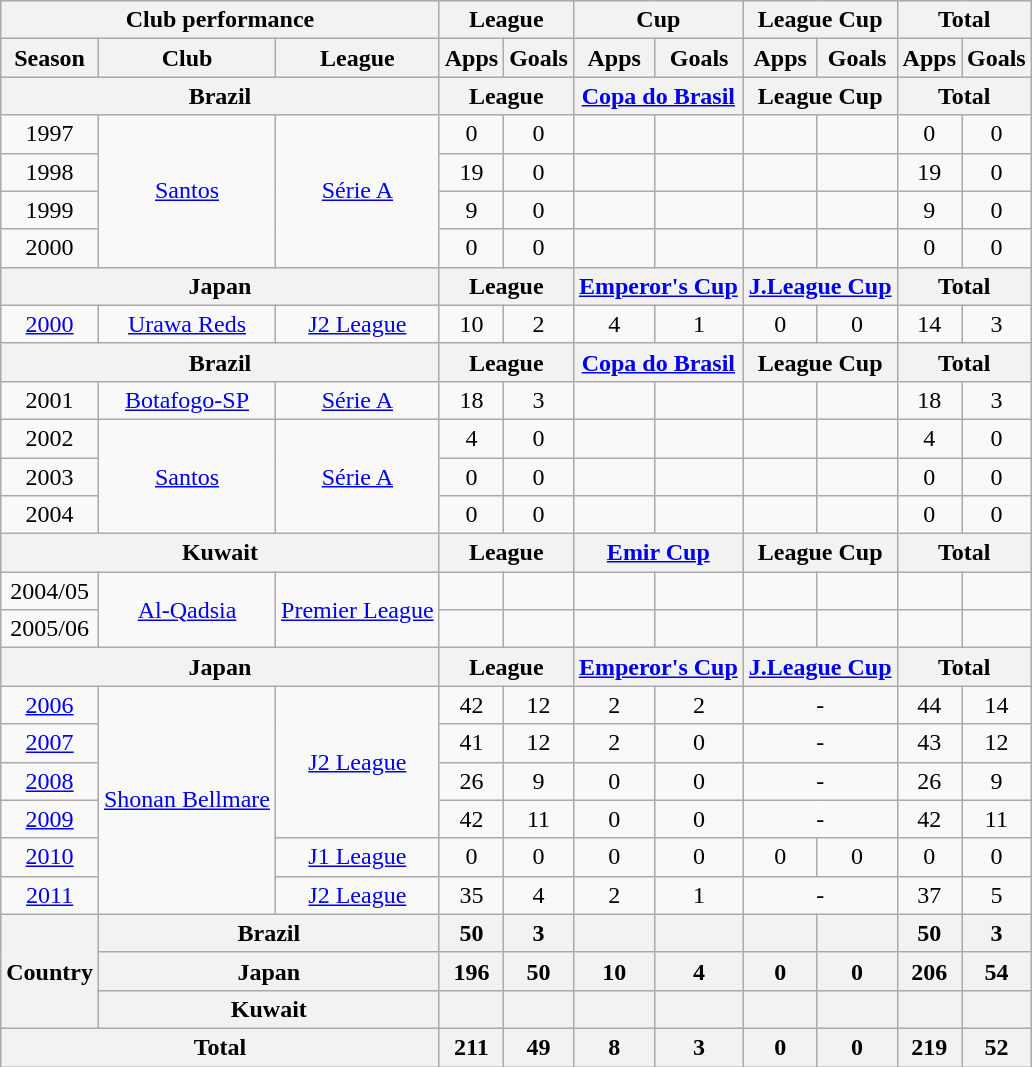<table class="wikitable" style="text-align:center;">
<tr>
<th colspan=3>Club performance</th>
<th colspan=2>League</th>
<th colspan=2>Cup</th>
<th colspan=2>League Cup</th>
<th colspan=2>Total</th>
</tr>
<tr>
<th>Season</th>
<th>Club</th>
<th>League</th>
<th>Apps</th>
<th>Goals</th>
<th>Apps</th>
<th>Goals</th>
<th>Apps</th>
<th>Goals</th>
<th>Apps</th>
<th>Goals</th>
</tr>
<tr>
<th colspan=3>Brazil</th>
<th colspan=2>League</th>
<th colspan=2><a href='#'>Copa do Brasil</a></th>
<th colspan=2>League Cup</th>
<th colspan=2>Total</th>
</tr>
<tr>
<td>1997</td>
<td rowspan="4"><a href='#'>Santos</a></td>
<td rowspan="4"><a href='#'>Série A</a></td>
<td>0</td>
<td>0</td>
<td></td>
<td></td>
<td></td>
<td></td>
<td>0</td>
<td>0</td>
</tr>
<tr>
<td>1998</td>
<td>19</td>
<td>0</td>
<td></td>
<td></td>
<td></td>
<td></td>
<td>19</td>
<td>0</td>
</tr>
<tr>
<td>1999</td>
<td>9</td>
<td>0</td>
<td></td>
<td></td>
<td></td>
<td></td>
<td>9</td>
<td>0</td>
</tr>
<tr>
<td>2000</td>
<td>0</td>
<td>0</td>
<td></td>
<td></td>
<td></td>
<td></td>
<td>0</td>
<td>0</td>
</tr>
<tr>
<th colspan=3>Japan</th>
<th colspan=2>League</th>
<th colspan=2><a href='#'>Emperor's Cup</a></th>
<th colspan=2><a href='#'>J.League Cup</a></th>
<th colspan=2>Total</th>
</tr>
<tr>
<td><a href='#'>2000</a></td>
<td><a href='#'>Urawa Reds</a></td>
<td><a href='#'>J2 League</a></td>
<td>10</td>
<td>2</td>
<td>4</td>
<td>1</td>
<td>0</td>
<td>0</td>
<td>14</td>
<td>3</td>
</tr>
<tr>
<th colspan=3>Brazil</th>
<th colspan=2>League</th>
<th colspan=2><a href='#'>Copa do Brasil</a></th>
<th colspan=2>League Cup</th>
<th colspan=2>Total</th>
</tr>
<tr>
<td>2001</td>
<td><a href='#'>Botafogo-SP</a></td>
<td><a href='#'>Série A</a></td>
<td>18</td>
<td>3</td>
<td></td>
<td></td>
<td></td>
<td></td>
<td>18</td>
<td>3</td>
</tr>
<tr>
<td>2002</td>
<td rowspan="3"><a href='#'>Santos</a></td>
<td rowspan="3"><a href='#'>Série A</a></td>
<td>4</td>
<td>0</td>
<td></td>
<td></td>
<td></td>
<td></td>
<td>4</td>
<td>0</td>
</tr>
<tr>
<td>2003</td>
<td>0</td>
<td>0</td>
<td></td>
<td></td>
<td></td>
<td></td>
<td>0</td>
<td>0</td>
</tr>
<tr>
<td>2004</td>
<td>0</td>
<td>0</td>
<td></td>
<td></td>
<td></td>
<td></td>
<td>0</td>
<td>0</td>
</tr>
<tr>
<th colspan=3>Kuwait</th>
<th colspan=2>League</th>
<th colspan=2><a href='#'>Emir Cup</a></th>
<th colspan=2>League Cup</th>
<th colspan=2>Total</th>
</tr>
<tr>
<td>2004/05</td>
<td rowspan="2"><a href='#'>Al-Qadsia</a></td>
<td rowspan="2"><a href='#'>Premier League</a></td>
<td></td>
<td></td>
<td></td>
<td></td>
<td></td>
<td></td>
<td></td>
<td></td>
</tr>
<tr>
<td>2005/06</td>
<td></td>
<td></td>
<td></td>
<td></td>
<td></td>
<td></td>
<td></td>
<td></td>
</tr>
<tr>
<th colspan=3>Japan</th>
<th colspan=2>League</th>
<th colspan=2><a href='#'>Emperor's Cup</a></th>
<th colspan=2><a href='#'>J.League Cup</a></th>
<th colspan=2>Total</th>
</tr>
<tr>
<td><a href='#'>2006</a></td>
<td rowspan="6"><a href='#'>Shonan Bellmare</a></td>
<td rowspan="4"><a href='#'>J2 League</a></td>
<td>42</td>
<td>12</td>
<td>2</td>
<td>2</td>
<td colspan="2">-</td>
<td>44</td>
<td>14</td>
</tr>
<tr>
<td><a href='#'>2007</a></td>
<td>41</td>
<td>12</td>
<td>2</td>
<td>0</td>
<td colspan="2">-</td>
<td>43</td>
<td>12</td>
</tr>
<tr>
<td><a href='#'>2008</a></td>
<td>26</td>
<td>9</td>
<td>0</td>
<td>0</td>
<td colspan="2">-</td>
<td>26</td>
<td>9</td>
</tr>
<tr>
<td><a href='#'>2009</a></td>
<td>42</td>
<td>11</td>
<td>0</td>
<td>0</td>
<td colspan="2">-</td>
<td>42</td>
<td>11</td>
</tr>
<tr>
<td><a href='#'>2010</a></td>
<td><a href='#'>J1 League</a></td>
<td>0</td>
<td>0</td>
<td>0</td>
<td>0</td>
<td>0</td>
<td>0</td>
<td>0</td>
<td>0</td>
</tr>
<tr>
<td><a href='#'>2011</a></td>
<td><a href='#'>J2 League</a></td>
<td>35</td>
<td>4</td>
<td>2</td>
<td>1</td>
<td colspan="2">-</td>
<td>37</td>
<td>5</td>
</tr>
<tr>
<th rowspan=3>Country</th>
<th colspan=2>Brazil</th>
<th>50</th>
<th>3</th>
<th></th>
<th></th>
<th></th>
<th></th>
<th>50</th>
<th>3</th>
</tr>
<tr>
<th colspan=2>Japan</th>
<th>196</th>
<th>50</th>
<th>10</th>
<th>4</th>
<th>0</th>
<th>0</th>
<th>206</th>
<th>54</th>
</tr>
<tr>
<th colspan=2>Kuwait</th>
<th></th>
<th></th>
<th></th>
<th></th>
<th></th>
<th></th>
<th></th>
<th></th>
</tr>
<tr>
<th colspan=3>Total</th>
<th>211</th>
<th>49</th>
<th>8</th>
<th>3</th>
<th>0</th>
<th>0</th>
<th>219</th>
<th>52</th>
</tr>
</table>
